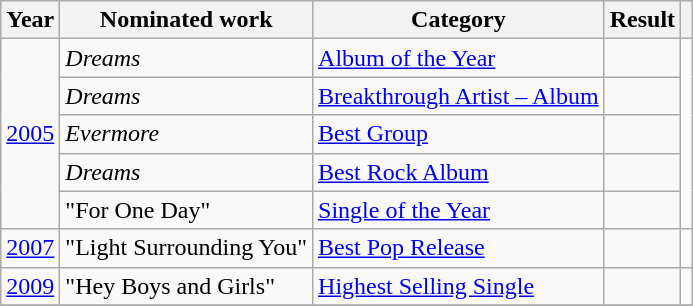<table class="wikitable">
<tr>
<th>Year</th>
<th>Nominated work</th>
<th>Category</th>
<th>Result</th>
<th></th>
</tr>
<tr>
<td rowspan="5"><a href='#'>2005</a></td>
<td><em>Dreams</em></td>
<td><a href='#'>Album of the Year</a></td>
<td></td>
<td rowspan="5"></td>
</tr>
<tr>
<td><em>Dreams</em></td>
<td><a href='#'>Breakthrough Artist – Album</a></td>
<td></td>
</tr>
<tr>
<td><em>Evermore</em></td>
<td><a href='#'>Best Group</a></td>
<td></td>
</tr>
<tr>
<td><em>Dreams</em></td>
<td><a href='#'>Best Rock Album</a></td>
<td></td>
</tr>
<tr>
<td>"For One Day"</td>
<td><a href='#'>Single of the Year</a></td>
<td></td>
</tr>
<tr>
<td><a href='#'>2007</a></td>
<td>"Light Surrounding You"</td>
<td><a href='#'>Best Pop Release</a></td>
<td></td>
<td></td>
</tr>
<tr>
<td><a href='#'>2009</a></td>
<td>"Hey Boys and Girls"</td>
<td><a href='#'>Highest Selling Single</a></td>
<td></td>
<td></td>
</tr>
<tr>
</tr>
</table>
